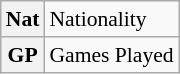<table class="wikitable" style="font-size:90%;">
<tr>
<th>Nat</th>
<td>Nationality</td>
</tr>
<tr>
<th>GP</th>
<td>Games Played</td>
</tr>
</table>
